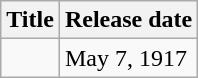<table class="wikitable">
<tr>
<th>Title</th>
<th>Release date</th>
</tr>
<tr>
<td><em></em></td>
<td>May 7, 1917</td>
</tr>
</table>
